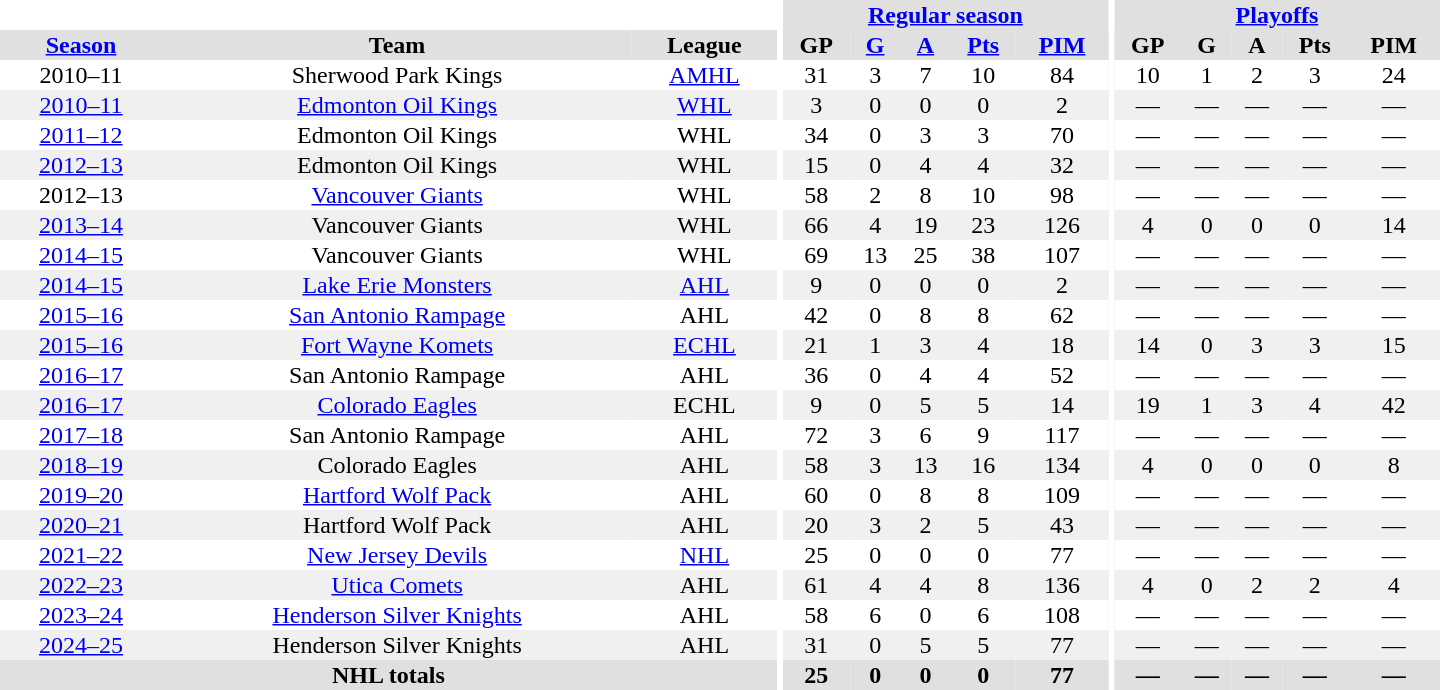<table border="0" cellpadding="1" cellspacing="0" style="text-align:center; width:60em">
<tr bgcolor="#e0e0e0">
<th colspan="3" bgcolor="#ffffff"></th>
<th rowspan="99" bgcolor="#ffffff"></th>
<th colspan="5"><a href='#'>Regular season</a></th>
<th rowspan="99" bgcolor="#ffffff"></th>
<th colspan="5"><a href='#'>Playoffs</a></th>
</tr>
<tr bgcolor="#e0e0e0">
<th><a href='#'>Season</a></th>
<th>Team</th>
<th>League</th>
<th>GP</th>
<th><a href='#'>G</a></th>
<th><a href='#'>A</a></th>
<th><a href='#'>Pts</a></th>
<th><a href='#'>PIM</a></th>
<th>GP</th>
<th>G</th>
<th>A</th>
<th>Pts</th>
<th>PIM</th>
</tr>
<tr>
<td>2010–11</td>
<td>Sherwood Park Kings</td>
<td><a href='#'>AMHL</a></td>
<td>31</td>
<td>3</td>
<td>7</td>
<td>10</td>
<td>84</td>
<td>10</td>
<td>1</td>
<td>2</td>
<td>3</td>
<td>24</td>
</tr>
<tr bgcolor="#f0f0f0">
<td><a href='#'>2010–11</a></td>
<td><a href='#'>Edmonton Oil Kings</a></td>
<td><a href='#'>WHL</a></td>
<td>3</td>
<td>0</td>
<td>0</td>
<td>0</td>
<td>2</td>
<td>—</td>
<td>—</td>
<td>—</td>
<td>—</td>
<td>—</td>
</tr>
<tr>
<td><a href='#'>2011–12</a></td>
<td>Edmonton Oil Kings</td>
<td>WHL</td>
<td>34</td>
<td>0</td>
<td>3</td>
<td>3</td>
<td>70</td>
<td>—</td>
<td>—</td>
<td>—</td>
<td>—</td>
<td>—</td>
</tr>
<tr bgcolor="#f0f0f0">
<td><a href='#'>2012–13</a></td>
<td>Edmonton Oil Kings</td>
<td>WHL</td>
<td>15</td>
<td>0</td>
<td>4</td>
<td>4</td>
<td>32</td>
<td>—</td>
<td>—</td>
<td>—</td>
<td>—</td>
<td>—</td>
</tr>
<tr>
<td>2012–13</td>
<td><a href='#'>Vancouver Giants</a></td>
<td>WHL</td>
<td>58</td>
<td>2</td>
<td>8</td>
<td>10</td>
<td>98</td>
<td>—</td>
<td>—</td>
<td>—</td>
<td>—</td>
<td>—</td>
</tr>
<tr bgcolor="#f0f0f0">
<td><a href='#'>2013–14</a></td>
<td>Vancouver Giants</td>
<td>WHL</td>
<td>66</td>
<td>4</td>
<td>19</td>
<td>23</td>
<td>126</td>
<td>4</td>
<td>0</td>
<td>0</td>
<td>0</td>
<td>14</td>
</tr>
<tr>
<td><a href='#'>2014–15</a></td>
<td>Vancouver Giants</td>
<td>WHL</td>
<td>69</td>
<td>13</td>
<td>25</td>
<td>38</td>
<td>107</td>
<td>—</td>
<td>—</td>
<td>—</td>
<td>—</td>
<td>—</td>
</tr>
<tr bgcolor="#f0f0f0">
<td><a href='#'>2014–15</a></td>
<td><a href='#'>Lake Erie Monsters</a></td>
<td><a href='#'>AHL</a></td>
<td>9</td>
<td>0</td>
<td>0</td>
<td>0</td>
<td>2</td>
<td>—</td>
<td>—</td>
<td>—</td>
<td>—</td>
<td>—</td>
</tr>
<tr>
<td><a href='#'>2015–16</a></td>
<td><a href='#'>San Antonio Rampage</a></td>
<td>AHL</td>
<td>42</td>
<td>0</td>
<td>8</td>
<td>8</td>
<td>62</td>
<td>—</td>
<td>—</td>
<td>—</td>
<td>—</td>
<td>—</td>
</tr>
<tr bgcolor="#f0f0f0">
<td><a href='#'>2015–16</a></td>
<td><a href='#'>Fort Wayne Komets</a></td>
<td><a href='#'>ECHL</a></td>
<td>21</td>
<td>1</td>
<td>3</td>
<td>4</td>
<td>18</td>
<td>14</td>
<td>0</td>
<td>3</td>
<td>3</td>
<td>15</td>
</tr>
<tr>
<td><a href='#'>2016–17</a></td>
<td>San Antonio Rampage</td>
<td>AHL</td>
<td>36</td>
<td>0</td>
<td>4</td>
<td>4</td>
<td>52</td>
<td>—</td>
<td>—</td>
<td>—</td>
<td>—</td>
<td>—</td>
</tr>
<tr bgcolor="#f0f0f0">
<td><a href='#'>2016–17</a></td>
<td><a href='#'>Colorado Eagles</a></td>
<td>ECHL</td>
<td>9</td>
<td>0</td>
<td>5</td>
<td>5</td>
<td>14</td>
<td>19</td>
<td>1</td>
<td>3</td>
<td>4</td>
<td>42</td>
</tr>
<tr>
<td><a href='#'>2017–18</a></td>
<td>San Antonio Rampage</td>
<td>AHL</td>
<td>72</td>
<td>3</td>
<td>6</td>
<td>9</td>
<td>117</td>
<td>—</td>
<td>—</td>
<td>—</td>
<td>—</td>
<td>—</td>
</tr>
<tr bgcolor="#f0f0f0">
<td><a href='#'>2018–19</a></td>
<td>Colorado Eagles</td>
<td>AHL</td>
<td>58</td>
<td>3</td>
<td>13</td>
<td>16</td>
<td>134</td>
<td>4</td>
<td>0</td>
<td>0</td>
<td>0</td>
<td>8</td>
</tr>
<tr>
<td><a href='#'>2019–20</a></td>
<td><a href='#'>Hartford Wolf Pack</a></td>
<td>AHL</td>
<td>60</td>
<td>0</td>
<td>8</td>
<td>8</td>
<td>109</td>
<td>—</td>
<td>—</td>
<td>—</td>
<td>—</td>
<td>—</td>
</tr>
<tr bgcolor="#f0f0f0">
<td><a href='#'>2020–21</a></td>
<td>Hartford Wolf Pack</td>
<td>AHL</td>
<td>20</td>
<td>3</td>
<td>2</td>
<td>5</td>
<td>43</td>
<td>—</td>
<td>—</td>
<td>—</td>
<td>—</td>
<td>—</td>
</tr>
<tr>
<td><a href='#'>2021–22</a></td>
<td><a href='#'>New Jersey Devils</a></td>
<td><a href='#'>NHL</a></td>
<td>25</td>
<td>0</td>
<td>0</td>
<td>0</td>
<td>77</td>
<td>—</td>
<td>—</td>
<td>—</td>
<td>—</td>
<td>—</td>
</tr>
<tr bgcolor="#f0f0f0">
<td><a href='#'>2022–23</a></td>
<td><a href='#'>Utica Comets</a></td>
<td>AHL</td>
<td>61</td>
<td>4</td>
<td>4</td>
<td>8</td>
<td>136</td>
<td>4</td>
<td>0</td>
<td>2</td>
<td>2</td>
<td>4</td>
</tr>
<tr>
<td><a href='#'>2023–24</a></td>
<td><a href='#'>Henderson Silver Knights</a></td>
<td>AHL</td>
<td>58</td>
<td>6</td>
<td>0</td>
<td>6</td>
<td>108</td>
<td>—</td>
<td>—</td>
<td>—</td>
<td>—</td>
<td>—</td>
</tr>
<tr bgcolor="#f0f0f0">
<td><a href='#'>2024–25</a></td>
<td>Henderson Silver Knights</td>
<td>AHL</td>
<td>31</td>
<td>0</td>
<td>5</td>
<td>5</td>
<td>77</td>
<td>—</td>
<td>—</td>
<td>—</td>
<td>—</td>
<td>—</td>
</tr>
<tr bgcolor="#e0e0e0">
<th colspan="3">NHL totals</th>
<th>25</th>
<th>0</th>
<th>0</th>
<th>0</th>
<th>77</th>
<th>—</th>
<th>—</th>
<th>—</th>
<th>—</th>
<th>—</th>
</tr>
</table>
